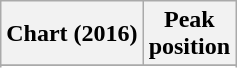<table class="wikitable sortable">
<tr>
<th>Chart (2016)</th>
<th>Peak<br>position</th>
</tr>
<tr>
</tr>
<tr>
</tr>
<tr>
</tr>
<tr>
</tr>
</table>
